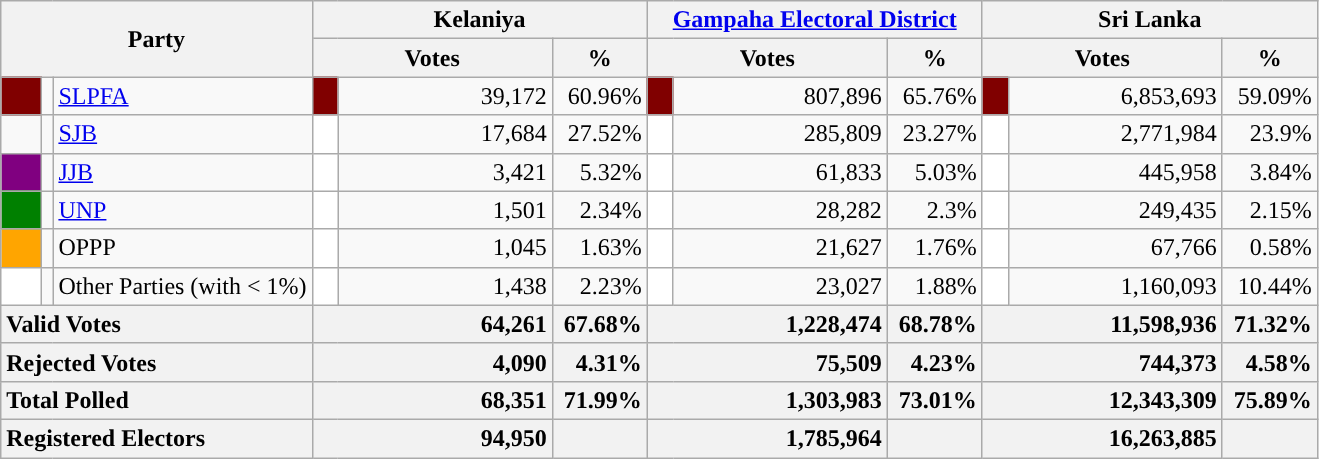<table class="wikitable">
<tr>
<th colspan="3" width="144px"rowspan="2">Party</th>
<th colspan="3" width="216px">Kelaniya</th>
<th colspan="3" width="216px"><a href='#'>Gampaha Electoral District</a></th>
<th colspan="3" width="216px">Sri Lanka</th>
</tr>
<tr>
<th colspan="2" width="144px">Votes</th>
<th>%</th>
<th colspan="2" width="144px">Votes</th>
<th>%</th>
<th colspan="2" width="144px">Votes</th>
<th>%</th>
</tr>
<tr>
<td style="background-color:maroon;" width="20px"></td>
<td></td>
<td style="text-align:left;"><a href='#'>SLPFA</a></td>
<td style="background-color:maroon;" width="10px"></td>
<td style="text-align:right;">39,172</td>
<td style="text-align:right;">60.96%</td>
<td style="background-color:maroon;" width="10px"></td>
<td style="text-align:right;">807,896</td>
<td style="text-align:right;">65.76%</td>
<td style="background-color:maroon;" width="10px"></td>
<td style="text-align:right;">6,853,693</td>
<td style="text-align:right;">59.09%</td>
</tr>
<tr>
<td style="background-color:"></td>
<td></td>
<td style="text-align:left;"><a href='#'>SJB</a></td>
<td style="background-color:white;" width="10px"></td>
<td style="text-align:right;">17,684</td>
<td style="text-align:right;">27.52%</td>
<td style="background-color:white;" width="10px"></td>
<td style="text-align:right;">285,809</td>
<td style="text-align:right;">23.27%</td>
<td style="background-color:white;" width="10px"></td>
<td style="text-align:right;">2,771,984</td>
<td style="text-align:right;">23.9%</td>
</tr>
<tr>
<td style="background-color:purple;" width="20px"></td>
<td></td>
<td style="text-align:left;"><a href='#'>JJB</a></td>
<td style="background-color:white;" width="10px"></td>
<td style="text-align:right;">3,421</td>
<td style="text-align:right;">5.32%</td>
<td style="background-color:white;" width="10px"></td>
<td style="text-align:right;">61,833</td>
<td style="text-align:right;">5.03%</td>
<td style="background-color:white;" width="10px"></td>
<td style="text-align:right;">445,958</td>
<td style="text-align:right;">3.84%</td>
</tr>
<tr>
<td style="background-color:green;" width="20px"></td>
<td></td>
<td style="text-align:left;"><a href='#'>UNP</a></td>
<td style="background-color:white;" width="10px"></td>
<td style="text-align:right;">1,501</td>
<td style="text-align:right;">2.34%</td>
<td style="background-color:white;" width="10px"></td>
<td style="text-align:right;">28,282</td>
<td style="text-align:right;">2.3%</td>
<td style="background-color:white;" width="10px"></td>
<td style="text-align:right;">249,435</td>
<td style="text-align:right;">2.15%</td>
</tr>
<tr>
<td style="background-color:orange;" width="20px"></td>
<td></td>
<td style="text-align:left;">OPPP</td>
<td style="background-color:white;" width="10px"></td>
<td style="text-align:right;">1,045</td>
<td style="text-align:right;">1.63%</td>
<td style="background-color:white;" width="10px"></td>
<td style="text-align:right;">21,627</td>
<td style="text-align:right;">1.76%</td>
<td style="background-color:white;" width="10px"></td>
<td style="text-align:right;">67,766</td>
<td style="text-align:right;">0.58%</td>
</tr>
<tr>
<td style="background-color:white;" width="20px"></td>
<td></td>
<td style="text-align:left;">Other Parties (with < 1%)</td>
<td style="background-color:white;" width="10px"></td>
<td style="text-align:right;">1,438</td>
<td style="text-align:right;">2.23%</td>
<td style="background-color:white;" width="10px"></td>
<td style="text-align:right;">23,027</td>
<td style="text-align:right;">1.88%</td>
<td style="background-color:white;" width="10px"></td>
<td style="text-align:right;">1,160,093</td>
<td style="text-align:right;">10.44%</td>
</tr>
<tr>
<th colspan="3" width="144px"style="text-align:left;">Valid Votes</th>
<th style="text-align:right;"colspan="2" width="144px">64,261</th>
<th style="text-align:right;">67.68%</th>
<th style="text-align:right;"colspan="2" width="144px">1,228,474</th>
<th style="text-align:right;">68.78%</th>
<th style="text-align:right;"colspan="2" width="144px">11,598,936</th>
<th style="text-align:right;">71.32%</th>
</tr>
<tr>
<th colspan="3" width="144px"style="text-align:left;">Rejected Votes</th>
<th style="text-align:right;"colspan="2" width="144px">4,090</th>
<th style="text-align:right;">4.31%</th>
<th style="text-align:right;"colspan="2" width="144px">75,509</th>
<th style="text-align:right;">4.23%</th>
<th style="text-align:right;"colspan="2" width="144px">744,373</th>
<th style="text-align:right;">4.58%</th>
</tr>
<tr>
<th colspan="3" width="144px"style="text-align:left;">Total Polled</th>
<th style="text-align:right;"colspan="2" width="144px">68,351</th>
<th style="text-align:right;">71.99%</th>
<th style="text-align:right;"colspan="2" width="144px">1,303,983</th>
<th style="text-align:right;">73.01%</th>
<th style="text-align:right;"colspan="2" width="144px">12,343,309</th>
<th style="text-align:right;">75.89%</th>
</tr>
<tr>
<th colspan="3" width="144px"style="text-align:left;">Registered Electors</th>
<th style="text-align:right;"colspan="2" width="144px">94,950</th>
<th></th>
<th style="text-align:right;"colspan="2" width="144px">1,785,964</th>
<th></th>
<th style="text-align:right;"colspan="2" width="144px">16,263,885</th>
<th></th>
</tr>
</table>
